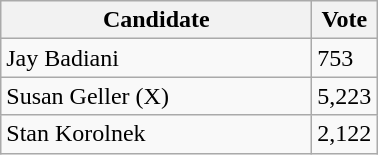<table class="wikitable">
<tr>
<th bgcolor="#DDDDFF" width="200px">Candidate</th>
<th bgcolor="#DDDDFF">Vote</th>
</tr>
<tr>
<td>Jay Badiani</td>
<td>753</td>
</tr>
<tr>
<td>Susan Geller (X)</td>
<td>5,223</td>
</tr>
<tr>
<td>Stan Korolnek</td>
<td>2,122</td>
</tr>
</table>
